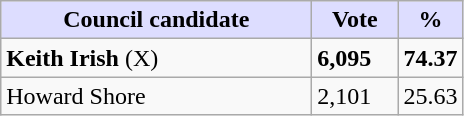<table class="wikitable">
<tr>
<th style="background:#ddf; width:200px;">Council candidate</th>
<th style="background:#ddf; width:50px;">Vote</th>
<th style="background:#ddf; width:30px;">%</th>
</tr>
<tr>
<td><strong>Keith Irish</strong> (X)</td>
<td><strong>6,095</strong></td>
<td><strong>74.37</strong></td>
</tr>
<tr>
<td>Howard Shore</td>
<td>2,101</td>
<td>25.63</td>
</tr>
</table>
